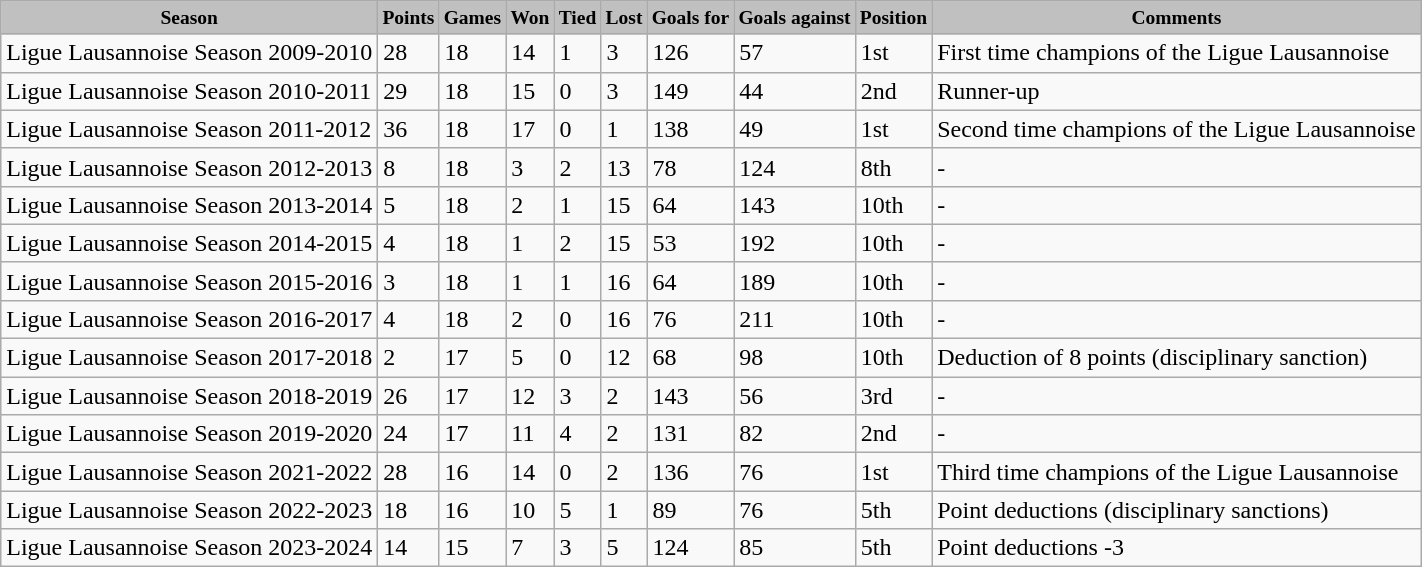<table class="wikitable">
<tr style="text-align:center; font-size:small; font-weight:bold; background:silver; padding:5px;"|>
<td>Season</td>
<td>Points</td>
<td>Games</td>
<td>Won</td>
<td>Tied</td>
<td>Lost</td>
<td>Goals for</td>
<td>Goals against</td>
<td>Position</td>
<td>Comments</td>
</tr>
<tr>
<td>Ligue Lausannoise Season 2009-2010</td>
<td>28</td>
<td>18</td>
<td>14</td>
<td>1</td>
<td>3</td>
<td>126</td>
<td>57</td>
<td>1st</td>
<td>First time champions of the Ligue Lausannoise</td>
</tr>
<tr>
<td>Ligue Lausannoise Season 2010-2011</td>
<td>29</td>
<td>18</td>
<td>15</td>
<td>0</td>
<td>3</td>
<td>149</td>
<td>44</td>
<td>2nd</td>
<td>Runner-up</td>
</tr>
<tr>
<td>Ligue Lausannoise Season 2011-2012</td>
<td>36</td>
<td>18</td>
<td>17</td>
<td>0</td>
<td>1</td>
<td>138</td>
<td>49</td>
<td>1st</td>
<td>Second time champions of the Ligue Lausannoise</td>
</tr>
<tr>
<td>Ligue Lausannoise Season 2012-2013</td>
<td>8</td>
<td>18</td>
<td>3</td>
<td>2</td>
<td>13</td>
<td>78</td>
<td>124</td>
<td>8th</td>
<td>-</td>
</tr>
<tr>
<td>Ligue Lausannoise Season 2013-2014</td>
<td>5</td>
<td>18</td>
<td>2</td>
<td>1</td>
<td>15</td>
<td>64</td>
<td>143</td>
<td>10th</td>
<td>-</td>
</tr>
<tr>
<td>Ligue Lausannoise Season 2014-2015</td>
<td>4</td>
<td>18</td>
<td>1</td>
<td>2</td>
<td>15</td>
<td>53</td>
<td>192</td>
<td>10th</td>
<td>-</td>
</tr>
<tr>
<td>Ligue Lausannoise Season 2015-2016</td>
<td>3</td>
<td>18</td>
<td>1</td>
<td>1</td>
<td>16</td>
<td>64</td>
<td>189</td>
<td>10th</td>
<td>-</td>
</tr>
<tr>
<td>Ligue Lausannoise Season 2016-2017</td>
<td>4</td>
<td>18</td>
<td>2</td>
<td>0</td>
<td>16</td>
<td>76</td>
<td>211</td>
<td>10th</td>
<td>-</td>
</tr>
<tr>
<td>Ligue Lausannoise Season 2017-2018</td>
<td>2</td>
<td>17</td>
<td>5</td>
<td>0</td>
<td>12</td>
<td>68</td>
<td>98</td>
<td>10th</td>
<td>Deduction of 8 points (disciplinary sanction)</td>
</tr>
<tr>
<td>Ligue Lausannoise Season 2018-2019</td>
<td>26</td>
<td>17</td>
<td>12</td>
<td>3</td>
<td>2</td>
<td>143</td>
<td>56</td>
<td>3rd</td>
<td>-</td>
</tr>
<tr>
<td>Ligue Lausannoise Season 2019-2020</td>
<td>24</td>
<td>17</td>
<td>11</td>
<td>4</td>
<td>2</td>
<td>131</td>
<td>82</td>
<td>2nd</td>
<td>-</td>
</tr>
<tr>
<td>Ligue Lausannoise Season 2021-2022</td>
<td>28</td>
<td>16</td>
<td>14</td>
<td>0</td>
<td>2</td>
<td>136</td>
<td>76</td>
<td>1st</td>
<td>Third time champions of the Ligue Lausannoise</td>
</tr>
<tr>
<td>Ligue Lausannoise Season 2022-2023</td>
<td>18</td>
<td>16</td>
<td>10</td>
<td>5</td>
<td>1</td>
<td>89</td>
<td>76</td>
<td>5th</td>
<td>Point deductions (disciplinary sanctions)</td>
</tr>
<tr>
<td>Ligue Lausannoise Season 2023-2024</td>
<td>14</td>
<td>15</td>
<td>7</td>
<td>3</td>
<td>5</td>
<td>124</td>
<td>85</td>
<td>5th</td>
<td>Point deductions -3</td>
</tr>
</table>
